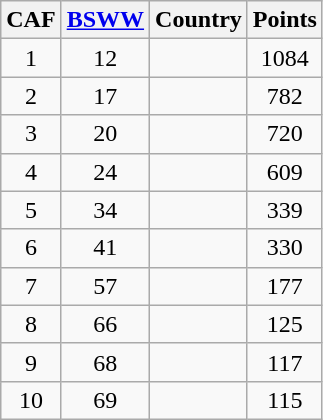<table class="wikitable" style="text-align:center">
<tr>
<th>CAF</th>
<th><a href='#'>BSWW</a></th>
<th>Country</th>
<th>Points</th>
</tr>
<tr>
<td>1</td>
<td>12</td>
<td align=left></td>
<td>1084</td>
</tr>
<tr>
<td>2</td>
<td>17</td>
<td align=left></td>
<td>782</td>
</tr>
<tr>
<td>3</td>
<td>20</td>
<td align=left></td>
<td>720</td>
</tr>
<tr>
<td>4</td>
<td>24</td>
<td align=left></td>
<td>609</td>
</tr>
<tr>
<td>5</td>
<td>34</td>
<td align=left></td>
<td>339</td>
</tr>
<tr>
<td>6</td>
<td>41</td>
<td align=left></td>
<td>330</td>
</tr>
<tr>
<td>7</td>
<td>57</td>
<td align=left></td>
<td>177</td>
</tr>
<tr>
<td>8</td>
<td>66</td>
<td align=left></td>
<td>125</td>
</tr>
<tr>
<td>9</td>
<td>68</td>
<td align=left></td>
<td>117</td>
</tr>
<tr>
<td>10</td>
<td>69</td>
<td align=left></td>
<td>115</td>
</tr>
</table>
